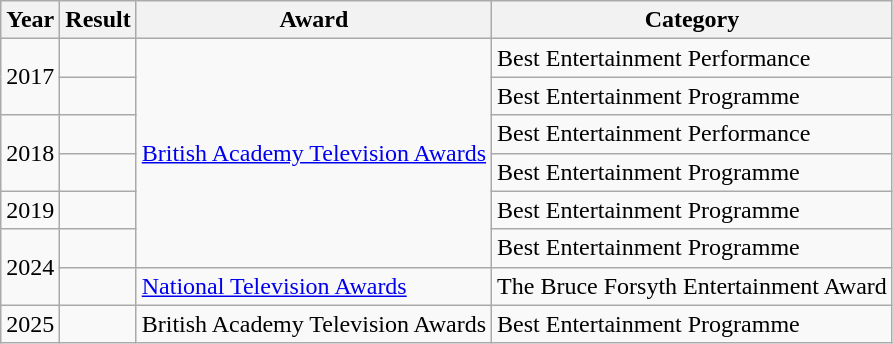<table class="wikitable">
<tr>
<th>Year</th>
<th>Result</th>
<th>Award</th>
<th>Category</th>
</tr>
<tr>
<td rowspan=2>2017</td>
<td></td>
<td rowspan=6><a href='#'>British Academy Television Awards</a></td>
<td>Best Entertainment Performance</td>
</tr>
<tr>
<td></td>
<td>Best Entertainment Programme</td>
</tr>
<tr>
<td rowspan=2>2018</td>
<td></td>
<td>Best Entertainment Performance</td>
</tr>
<tr>
<td></td>
<td>Best Entertainment Programme</td>
</tr>
<tr>
<td>2019</td>
<td></td>
<td>Best Entertainment Programme</td>
</tr>
<tr>
<td rowspan="2">2024</td>
<td></td>
<td>Best Entertainment Programme</td>
</tr>
<tr>
<td></td>
<td><a href='#'>National Television Awards</a></td>
<td>The Bruce Forsyth Entertainment Award</td>
</tr>
<tr>
<td>2025</td>
<td></td>
<td rowspan=1>British Academy Television Awards</td>
<td>Best Entertainment Programme</td>
</tr>
</table>
